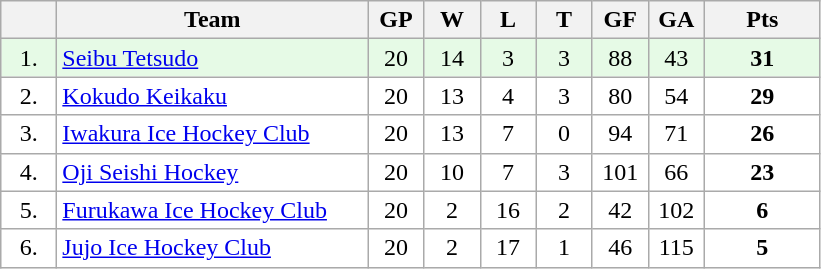<table class="wikitable">
<tr>
<th width="30"></th>
<th width="200">Team</th>
<th width="30">GP</th>
<th width="30">W</th>
<th width="30">L</th>
<th width="30">T</th>
<th width="30">GF</th>
<th width="30">GA</th>
<th width="70">Pts</th>
</tr>
<tr bgcolor="#e6fae6" align="center">
<td>1.</td>
<td align="left"><a href='#'>Seibu Tetsudo</a></td>
<td>20</td>
<td>14</td>
<td>3</td>
<td>3</td>
<td>88</td>
<td>43</td>
<td><strong>31</strong></td>
</tr>
<tr bgcolor="#FFFFFF" align="center">
<td>2.</td>
<td align="left"><a href='#'>Kokudo Keikaku</a></td>
<td>20</td>
<td>13</td>
<td>4</td>
<td>3</td>
<td>80</td>
<td>54</td>
<td><strong>29</strong></td>
</tr>
<tr bgcolor="#FFFFFF" align="center">
<td>3.</td>
<td align="left"><a href='#'>Iwakura Ice Hockey Club</a></td>
<td>20</td>
<td>13</td>
<td>7</td>
<td>0</td>
<td>94</td>
<td>71</td>
<td><strong>26</strong></td>
</tr>
<tr bgcolor="#FFFFFF" align="center">
<td>4.</td>
<td align="left"><a href='#'>Oji Seishi Hockey</a></td>
<td>20</td>
<td>10</td>
<td>7</td>
<td>3</td>
<td>101</td>
<td>66</td>
<td><strong>23</strong></td>
</tr>
<tr bgcolor="#FFFFFF" align="center">
<td>5.</td>
<td align="left"><a href='#'>Furukawa Ice Hockey Club</a></td>
<td>20</td>
<td>2</td>
<td>16</td>
<td>2</td>
<td>42</td>
<td>102</td>
<td><strong>6</strong></td>
</tr>
<tr bgcolor="#FFFFFF" align="center">
<td>6.</td>
<td align="left"><a href='#'>Jujo Ice Hockey Club</a></td>
<td>20</td>
<td>2</td>
<td>17</td>
<td>1</td>
<td>46</td>
<td>115</td>
<td><strong>5</strong></td>
</tr>
</table>
